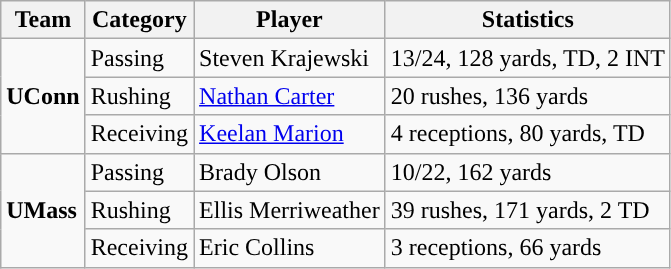<table class="wikitable" style="float: left;">
<tr>
<th>Team</th>
<th>Category</th>
<th>Player</th>
<th>Statistics</th>
</tr>
<tr>
<td rowspan=3><strong>UConn</strong></td>
<td>Passing</td>
<td>Steven Krajewski</td>
<td>13/24, 128 yards, TD, 2 INT</td>
</tr>
<tr>
<td>Rushing</td>
<td><a href='#'>Nathan Carter</a></td>
<td>20 rushes, 136 yards</td>
</tr>
<tr>
<td>Receiving</td>
<td><a href='#'>Keelan Marion</a></td>
<td>4 receptions, 80 yards, TD</td>
</tr>
<tr>
<td rowspan=3><strong>UMass</strong></td>
<td>Passing</td>
<td>Brady Olson</td>
<td>10/22, 162 yards</td>
</tr>
<tr>
<td>Rushing</td>
<td>Ellis Merriweather</td>
<td>39 rushes, 171 yards, 2 TD</td>
</tr>
<tr>
<td>Receiving</td>
<td>Eric Collins</td>
<td>3 receptions, 66 yards</td>
</tr>
</table>
